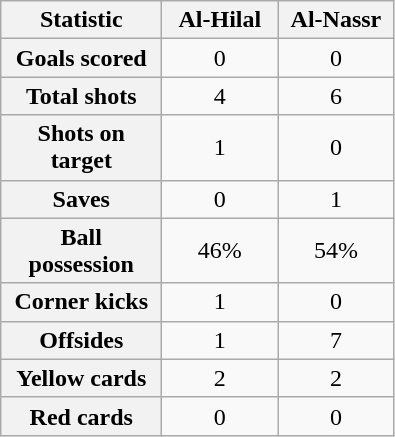<table class="wikitable plainrowheaders" style="text-align:center">
<tr>
<th scope=col width=100>Statistic</th>
<th scope=col width=70>Al-Hilal</th>
<th scope=col width=70>Al-Nassr</th>
</tr>
<tr>
<th scope=row>Goals scored</th>
<td>0</td>
<td>0</td>
</tr>
<tr>
<th scope=row>Total shots</th>
<td>4</td>
<td>6</td>
</tr>
<tr>
<th scope=row>Shots on target</th>
<td>1</td>
<td>0</td>
</tr>
<tr>
<th scope=row>Saves</th>
<td>0</td>
<td>1</td>
</tr>
<tr>
<th scope=row>Ball possession</th>
<td>46%</td>
<td>54%</td>
</tr>
<tr>
<th scope=row>Corner kicks</th>
<td>1</td>
<td>0</td>
</tr>
<tr>
<th scope=row>Offsides</th>
<td>1</td>
<td>7</td>
</tr>
<tr>
<th scope=row>Yellow cards</th>
<td>2</td>
<td>2</td>
</tr>
<tr>
<th scope=row>Red cards</th>
<td>0</td>
<td>0</td>
</tr>
</table>
